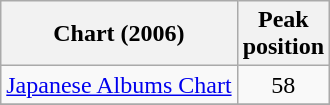<table class="wikitable sortable">
<tr>
<th>Chart (2006)</th>
<th>Peak<br>position</th>
</tr>
<tr>
<td><a href='#'>Japanese Albums Chart</a></td>
<td style="text-align:center;">58 </td>
</tr>
<tr>
</tr>
</table>
